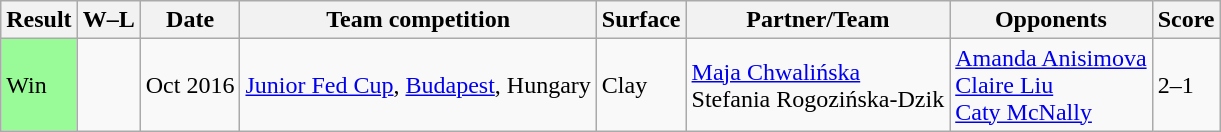<table class="wikitable">
<tr>
<th scope="col">Result</th>
<th scope="col" class="unsortable">W–L</th>
<th scope="col">Date</th>
<th scope="col">Team competition</th>
<th scope="col">Surface</th>
<th scope="col">Partner/Team</th>
<th scope="col">Opponents</th>
<th scope="col" class="unsortable">Score</th>
</tr>
<tr>
<td style="background:#98fb98">Win</td>
<td></td>
<td>Oct 2016</td>
<td><a href='#'>Junior Fed Cup</a>, <a href='#'>Budapest</a>, Hungary</td>
<td>Clay</td>
<td> <a href='#'>Maja Chwalińska</a> <br>  Stefania Rogozińska-Dzik</td>
<td> <a href='#'>Amanda Anisimova</a> <br>  <a href='#'>Claire Liu</a> <br>  <a href='#'>Caty McNally</a></td>
<td>2–1</td>
</tr>
</table>
